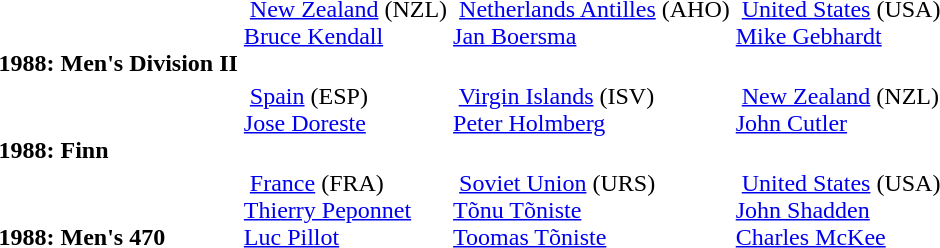<table>
<tr>
<td style="align:center;"><br><br><strong>1988: Men's Division II</strong> <br></td>
<td style="vertical-align:top;"> <a href='#'>New Zealand</a> <span>(NZL)</span><br><a href='#'>Bruce Kendall</a></td>
<td style="vertical-align:top;"> <a href='#'>Netherlands Antilles</a> <span>(AHO)</span><br><a href='#'>Jan Boersma</a></td>
<td style="vertical-align:top;"> <a href='#'>United States</a> <span>(USA)</span><br><a href='#'>Mike Gebhardt</a></td>
</tr>
<tr>
<td style="align:center;"><br><br><strong>1988: Finn</strong> <br></td>
<td style="vertical-align:top;"> <a href='#'>Spain</a> <span>(ESP)</span><br><a href='#'>Jose Doreste</a></td>
<td style="vertical-align:top;"> <a href='#'>Virgin Islands</a> <span>(ISV)</span><br><a href='#'>Peter Holmberg</a></td>
<td style="vertical-align:top;"> <a href='#'>New Zealand</a> <span>(NZL)</span><br><a href='#'>John Cutler</a></td>
</tr>
<tr>
<td style="align:center;"><br><br><strong>1988: Men's 470</strong> <br></td>
<td style="vertical-align:top;"> <a href='#'>France</a> <span>(FRA)</span><br><a href='#'>Thierry Peponnet</a><br><a href='#'>Luc Pillot</a></td>
<td style="vertical-align:top;"> <a href='#'>Soviet Union</a> <span>(URS)</span><br><a href='#'>Tõnu Tõniste</a><br><a href='#'>Toomas Tõniste</a></td>
<td style="vertical-align:top;"> <a href='#'>United States</a> <span>(USA)</span><br><a href='#'>John Shadden</a><br><a href='#'>Charles McKee</a></td>
</tr>
</table>
